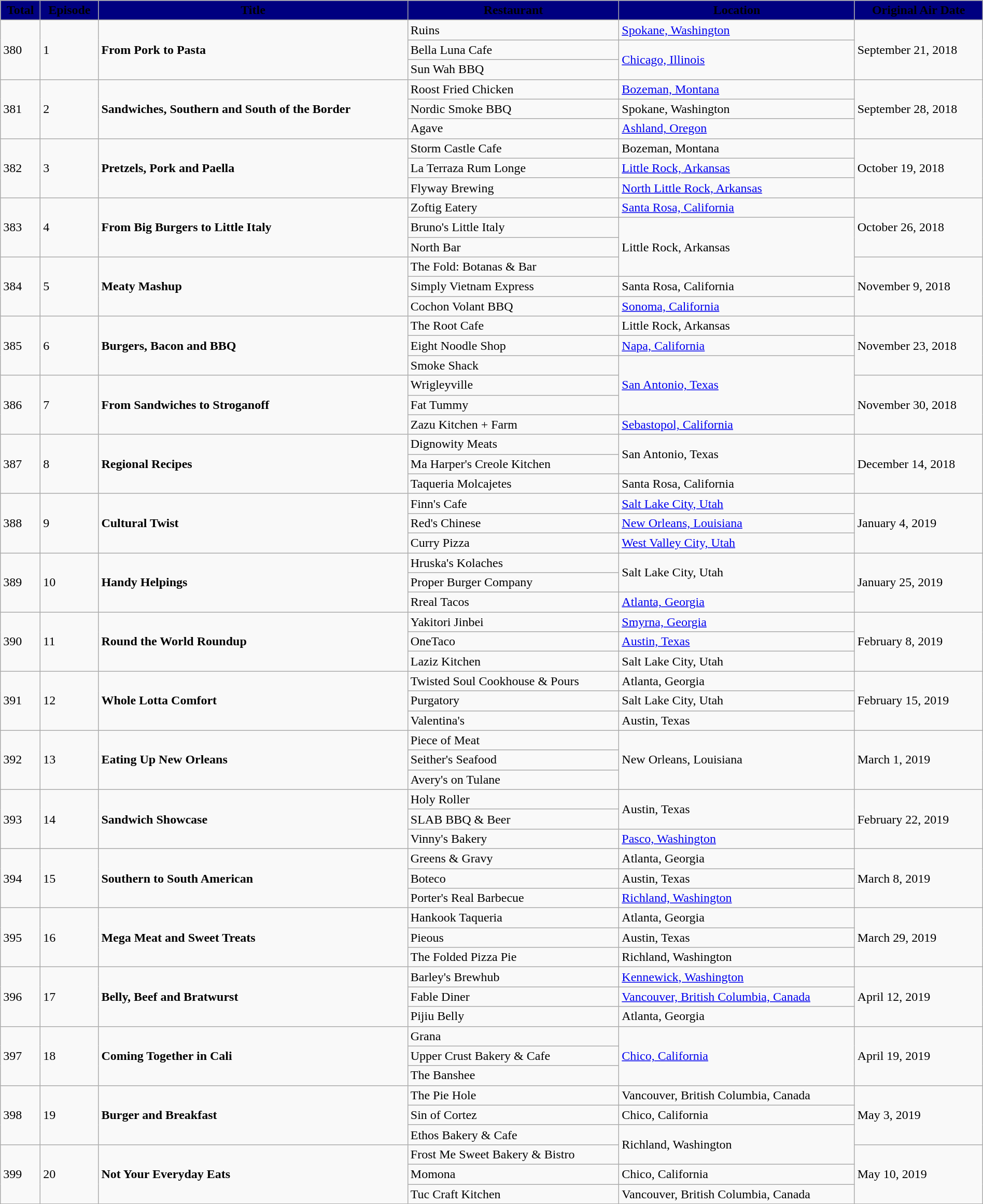<table class="wikitable" style="width: 100%;">
<tr>
<th # style="background:#000080;">Total</th>
<th # style="background:#000080;">Episode</th>
<th # style="background:#000080;">Title</th>
<th # style="background:#000080;">Restaurant</th>
<th # style="background:#000080;">Location</th>
<th # style="background:#000080;">Original Air Date</th>
</tr>
<tr>
<td rowspan="3">380</td>
<td rowspan="3">1</td>
<td rowspan="3"><strong>From Pork to Pasta</strong></td>
<td>Ruins</td>
<td><a href='#'>Spokane, Washington</a></td>
<td rowspan="3">September 21, 2018</td>
</tr>
<tr>
<td>Bella Luna Cafe</td>
<td rowspan="2"><a href='#'>Chicago, Illinois</a></td>
</tr>
<tr>
<td>Sun Wah BBQ</td>
</tr>
<tr>
<td rowspan="3">381</td>
<td rowspan="3">2</td>
<td rowspan="3"><strong>Sandwiches, Southern and South of the Border</strong></td>
<td>Roost Fried Chicken</td>
<td><a href='#'>Bozeman, Montana</a></td>
<td rowspan="3">September 28, 2018</td>
</tr>
<tr>
<td>Nordic Smoke BBQ</td>
<td>Spokane, Washington</td>
</tr>
<tr>
<td>Agave</td>
<td><a href='#'>Ashland, Oregon</a></td>
</tr>
<tr>
<td rowspan="3">382</td>
<td rowspan="3">3</td>
<td rowspan="3"><strong>Pretzels, Pork and Paella</strong></td>
<td>Storm Castle Cafe</td>
<td>Bozeman, Montana</td>
<td rowspan="3">October 19, 2018</td>
</tr>
<tr>
<td>La Terraza Rum Longe</td>
<td><a href='#'>Little Rock, Arkansas</a></td>
</tr>
<tr>
<td>Flyway Brewing</td>
<td><a href='#'>North Little Rock, Arkansas</a></td>
</tr>
<tr>
<td rowspan="3">383</td>
<td rowspan="3">4</td>
<td rowspan="3"><strong>From Big Burgers to Little Italy</strong></td>
<td>Zoftig Eatery</td>
<td><a href='#'>Santa Rosa, California</a></td>
<td rowspan="3">October 26, 2018</td>
</tr>
<tr>
<td>Bruno's Little Italy</td>
<td rowspan="3">Little Rock, Arkansas</td>
</tr>
<tr>
<td>North Bar</td>
</tr>
<tr>
<td rowspan="3">384</td>
<td rowspan="3">5</td>
<td rowspan="3"><strong>Meaty Mashup</strong></td>
<td>The Fold: Botanas & Bar</td>
<td rowspan="3">November 9, 2018</td>
</tr>
<tr>
<td>Simply Vietnam Express</td>
<td>Santa Rosa, California</td>
</tr>
<tr>
<td>Cochon Volant BBQ</td>
<td><a href='#'>Sonoma, California</a></td>
</tr>
<tr>
<td rowspan="3">385</td>
<td rowspan="3">6</td>
<td rowspan="3"><strong>Burgers, Bacon and BBQ</strong></td>
<td>The Root Cafe</td>
<td>Little Rock, Arkansas</td>
<td rowspan="3">November 23, 2018</td>
</tr>
<tr>
<td>Eight Noodle Shop</td>
<td><a href='#'>Napa, California</a></td>
</tr>
<tr>
<td>Smoke Shack</td>
<td rowspan="3"><a href='#'>San Antonio, Texas</a></td>
</tr>
<tr>
<td rowspan="3">386</td>
<td rowspan="3">7</td>
<td rowspan="3"><strong>From Sandwiches to Stroganoff</strong></td>
<td>Wrigleyville</td>
<td rowspan="3">November 30, 2018</td>
</tr>
<tr>
<td>Fat Tummy</td>
</tr>
<tr>
<td>Zazu Kitchen + Farm</td>
<td><a href='#'>Sebastopol, California</a></td>
</tr>
<tr>
<td rowspan="3">387</td>
<td rowspan="3">8</td>
<td rowspan="3"><strong>Regional Recipes</strong></td>
<td>Dignowity Meats</td>
<td rowspan="2">San Antonio, Texas</td>
<td rowspan="3">December 14, 2018</td>
</tr>
<tr>
<td>Ma Harper's Creole Kitchen</td>
</tr>
<tr>
<td>Taqueria Molcajetes</td>
<td>Santa Rosa, California</td>
</tr>
<tr>
<td rowspan="3">388</td>
<td rowspan="3">9</td>
<td rowspan="3"><strong>Cultural Twist</strong></td>
<td>Finn's Cafe</td>
<td><a href='#'>Salt Lake City, Utah</a></td>
<td rowspan="3">January 4, 2019</td>
</tr>
<tr>
<td>Red's Chinese</td>
<td><a href='#'>New Orleans, Louisiana</a></td>
</tr>
<tr>
<td>Curry Pizza</td>
<td><a href='#'>West Valley City, Utah</a></td>
</tr>
<tr>
<td rowspan="3">389</td>
<td rowspan="3">10</td>
<td rowspan="3"><strong>Handy Helpings</strong></td>
<td>Hruska's Kolaches</td>
<td rowspan="2">Salt Lake City, Utah</td>
<td rowspan="3">January 25, 2019</td>
</tr>
<tr>
<td>Proper Burger Company</td>
</tr>
<tr>
<td>Rreal Tacos</td>
<td><a href='#'>Atlanta, Georgia</a></td>
</tr>
<tr>
<td rowspan="3">390</td>
<td rowspan="3">11</td>
<td rowspan="3"><strong>Round the World Roundup</strong></td>
<td>Yakitori Jinbei</td>
<td><a href='#'>Smyrna, Georgia</a></td>
<td rowspan="3">February 8, 2019</td>
</tr>
<tr>
<td>OneTaco</td>
<td><a href='#'>Austin, Texas</a></td>
</tr>
<tr>
<td>Laziz Kitchen</td>
<td>Salt Lake City, Utah</td>
</tr>
<tr>
<td rowspan="3">391</td>
<td rowspan="3">12</td>
<td rowspan="3"><strong>Whole Lotta Comfort</strong></td>
<td>Twisted Soul Cookhouse & Pours</td>
<td>Atlanta, Georgia</td>
<td rowspan="3">February 15, 2019<br></td>
</tr>
<tr>
<td>Purgatory</td>
<td>Salt Lake City, Utah</td>
</tr>
<tr>
<td>Valentina's</td>
<td>Austin, Texas</td>
</tr>
<tr>
<td rowspan="3">392</td>
<td rowspan="3">13</td>
<td rowspan="3"><strong>Eating Up New Orleans</strong></td>
<td>Piece of Meat</td>
<td rowspan="3">New Orleans, Louisiana</td>
<td rowspan="3">March 1, 2019</td>
</tr>
<tr>
<td>Seither's Seafood</td>
</tr>
<tr>
<td>Avery's on Tulane</td>
</tr>
<tr>
<td rowspan="3">393</td>
<td rowspan="3">14</td>
<td rowspan="3"><strong>Sandwich Showcase</strong></td>
<td>Holy Roller</td>
<td rowspan="2">Austin, Texas</td>
<td rowspan="3">February 22, 2019</td>
</tr>
<tr>
<td>SLAB BBQ & Beer</td>
</tr>
<tr>
<td>Vinny's Bakery</td>
<td><a href='#'>Pasco, Washington</a></td>
</tr>
<tr>
<td rowspan="3">394</td>
<td rowspan="3">15</td>
<td rowspan="3"><strong>Southern to South American</strong></td>
<td>Greens & Gravy</td>
<td>Atlanta, Georgia</td>
<td rowspan="3">March 8, 2019</td>
</tr>
<tr>
<td>Boteco</td>
<td>Austin, Texas</td>
</tr>
<tr>
<td>Porter's Real Barbecue</td>
<td><a href='#'>Richland, Washington</a></td>
</tr>
<tr>
<td rowspan="3">395</td>
<td rowspan="3">16</td>
<td rowspan="3"><strong>Mega Meat and Sweet Treats</strong></td>
<td>Hankook Taqueria</td>
<td>Atlanta, Georgia</td>
<td rowspan="3">March 29, 2019</td>
</tr>
<tr>
<td>Pieous</td>
<td>Austin, Texas</td>
</tr>
<tr>
<td>The Folded Pizza Pie</td>
<td>Richland, Washington</td>
</tr>
<tr>
<td rowspan="3">396</td>
<td rowspan="3">17</td>
<td rowspan="3"><strong>Belly, Beef and Bratwurst</strong></td>
<td>Barley's Brewhub</td>
<td><a href='#'>Kennewick, Washington</a></td>
<td rowspan="3">April 12, 2019</td>
</tr>
<tr>
<td>Fable Diner</td>
<td><a href='#'>Vancouver, British Columbia, Canada</a></td>
</tr>
<tr>
<td>Pijiu Belly</td>
<td>Atlanta, Georgia</td>
</tr>
<tr>
<td rowspan="3">397</td>
<td rowspan="3">18</td>
<td rowspan="3"><strong>Coming Together in Cali</strong></td>
<td>Grana</td>
<td rowspan="3"><a href='#'>Chico, California</a></td>
<td rowspan="3">April 19, 2019</td>
</tr>
<tr>
<td>Upper Crust Bakery & Cafe</td>
</tr>
<tr>
<td>The Banshee</td>
</tr>
<tr>
<td rowspan="3">398</td>
<td rowspan="3">19</td>
<td rowspan="3"><strong>Burger and Breakfast</strong></td>
<td>The Pie Hole</td>
<td>Vancouver, British Columbia, Canada</td>
<td rowspan="3">May 3, 2019</td>
</tr>
<tr>
<td>Sin of Cortez</td>
<td>Chico, California</td>
</tr>
<tr>
<td>Ethos Bakery & Cafe</td>
<td rowspan="2">Richland, Washington</td>
</tr>
<tr>
<td rowspan="3">399</td>
<td rowspan="3">20</td>
<td rowspan="3"><strong>Not Your Everyday Eats</strong></td>
<td>Frost Me Sweet Bakery & Bistro</td>
<td rowspan="3">May 10, 2019</td>
</tr>
<tr>
<td>Momona</td>
<td>Chico, California</td>
</tr>
<tr>
<td>Tuc Craft Kitchen</td>
<td>Vancouver, British Columbia, Canada</td>
</tr>
</table>
